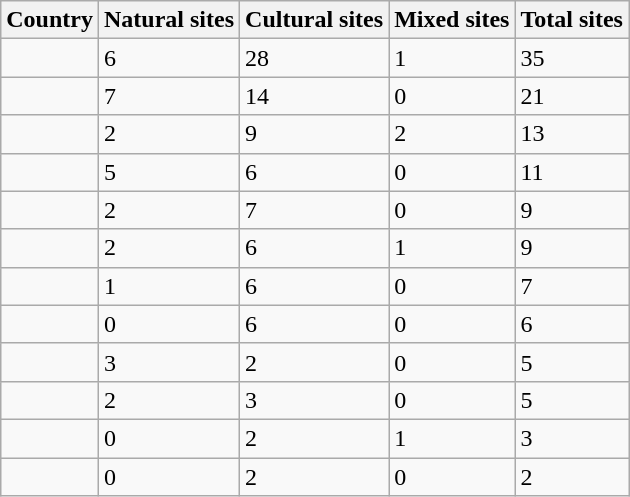<table class="wikitable sortable">
<tr>
<th>Country</th>
<th>Natural sites</th>
<th>Cultural sites</th>
<th>Mixed sites</th>
<th>Total sites</th>
</tr>
<tr>
<td></td>
<td>6</td>
<td>28</td>
<td>1</td>
<td>35</td>
</tr>
<tr>
<td></td>
<td>7</td>
<td>14</td>
<td>0</td>
<td>21</td>
</tr>
<tr>
<td></td>
<td>2</td>
<td>9</td>
<td>2</td>
<td>13</td>
</tr>
<tr>
<td></td>
<td>5</td>
<td>6</td>
<td>0</td>
<td>11</td>
</tr>
<tr>
<td></td>
<td>2</td>
<td>7</td>
<td>0</td>
<td>9</td>
</tr>
<tr>
<td></td>
<td>2</td>
<td>6</td>
<td>1</td>
<td>9</td>
</tr>
<tr>
<td></td>
<td>1</td>
<td>6</td>
<td>0</td>
<td>7</td>
</tr>
<tr>
<td></td>
<td>0</td>
<td>6</td>
<td>0</td>
<td>6</td>
</tr>
<tr>
<td></td>
<td>3</td>
<td>2</td>
<td>0</td>
<td>5</td>
</tr>
<tr>
<td></td>
<td>2</td>
<td>3</td>
<td>0</td>
<td>5</td>
</tr>
<tr>
<td></td>
<td>0</td>
<td>2</td>
<td>1</td>
<td>3</td>
</tr>
<tr>
<td></td>
<td>0</td>
<td>2</td>
<td>0</td>
<td>2</td>
</tr>
</table>
